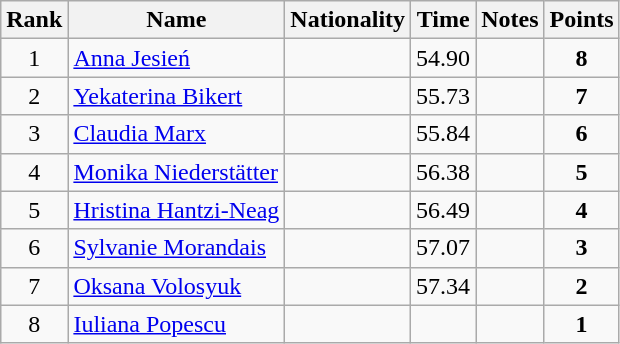<table class="wikitable sortable" style="text-align:center">
<tr>
<th>Rank</th>
<th>Name</th>
<th>Nationality</th>
<th>Time</th>
<th>Notes</th>
<th>Points</th>
</tr>
<tr>
<td>1</td>
<td align=left><a href='#'>Anna Jesień</a></td>
<td align=left></td>
<td>54.90</td>
<td></td>
<td><strong>8</strong></td>
</tr>
<tr>
<td>2</td>
<td align=left><a href='#'>Yekaterina Bikert</a></td>
<td align=left></td>
<td>55.73</td>
<td></td>
<td><strong>7</strong></td>
</tr>
<tr>
<td>3</td>
<td align=left><a href='#'>Claudia Marx</a></td>
<td align=left></td>
<td>55.84</td>
<td></td>
<td><strong>6</strong></td>
</tr>
<tr>
<td>4</td>
<td align=left><a href='#'>Monika Niederstätter</a></td>
<td align=left></td>
<td>56.38</td>
<td></td>
<td><strong>5</strong></td>
</tr>
<tr>
<td>5</td>
<td align=left><a href='#'>Hristina Hantzi-Neag</a></td>
<td align=left></td>
<td>56.49</td>
<td></td>
<td><strong>4</strong></td>
</tr>
<tr>
<td>6</td>
<td align=left><a href='#'>Sylvanie Morandais</a></td>
<td align=left></td>
<td>57.07</td>
<td></td>
<td><strong>3</strong></td>
</tr>
<tr>
<td>7</td>
<td align=left><a href='#'>Oksana Volosyuk</a></td>
<td align=left></td>
<td>57.34</td>
<td></td>
<td><strong>2</strong></td>
</tr>
<tr>
<td>8</td>
<td align=left><a href='#'>Iuliana Popescu</a></td>
<td align=left></td>
<td></td>
<td></td>
<td><strong>1</strong></td>
</tr>
</table>
